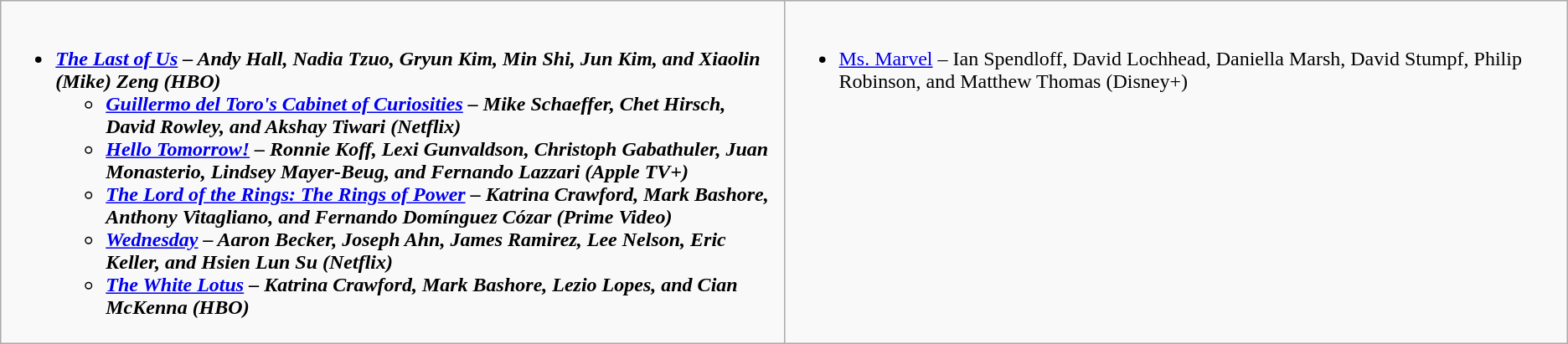<table class="wikitable">
<tr>
<td style="vertical-align:top;" width="50%"><br><ul><li><strong><em><a href='#'>The Last of Us</a><em> – Andy Hall, Nadia Tzuo, Gryun Kim, Min Shi, Jun Kim, and Xiaolin (Mike) Zeng (HBO)<strong><ul><li></em><a href='#'>Guillermo del Toro's Cabinet of Curiosities</a><em> – Mike Schaeffer, Chet Hirsch, David Rowley, and Akshay Tiwari (Netflix)</li><li></em><a href='#'>Hello Tomorrow!</a><em> – Ronnie Koff, Lexi Gunvaldson, Christoph Gabathuler, Juan Monasterio, Lindsey Mayer-Beug, and Fernando Lazzari (Apple TV+)</li><li></em><a href='#'>The Lord of the Rings: The Rings of Power</a><em> – Katrina Crawford, Mark Bashore, Anthony Vitagliano, and Fernando Domínguez Cózar (Prime Video)</li><li></em><a href='#'>Wednesday</a><em> – Aaron Becker, Joseph Ahn, James Ramirez, Lee Nelson, Eric Keller, and Hsien Lun Su (Netflix)</li><li></em><a href='#'>The White Lotus</a><em> – Katrina Crawford, Mark Bashore, Lezio Lopes, and Cian McKenna (HBO)</li></ul></li></ul></td>
<td style="vertical-align:top;" width="50%"><br><ul><li></em></strong><a href='#'>Ms. Marvel</a></em> – Ian Spendloff, David Lochhead, Daniella Marsh, David Stumpf, Philip Robinson, and Matthew Thomas (Disney+)</strong></li></ul></td>
</tr>
</table>
